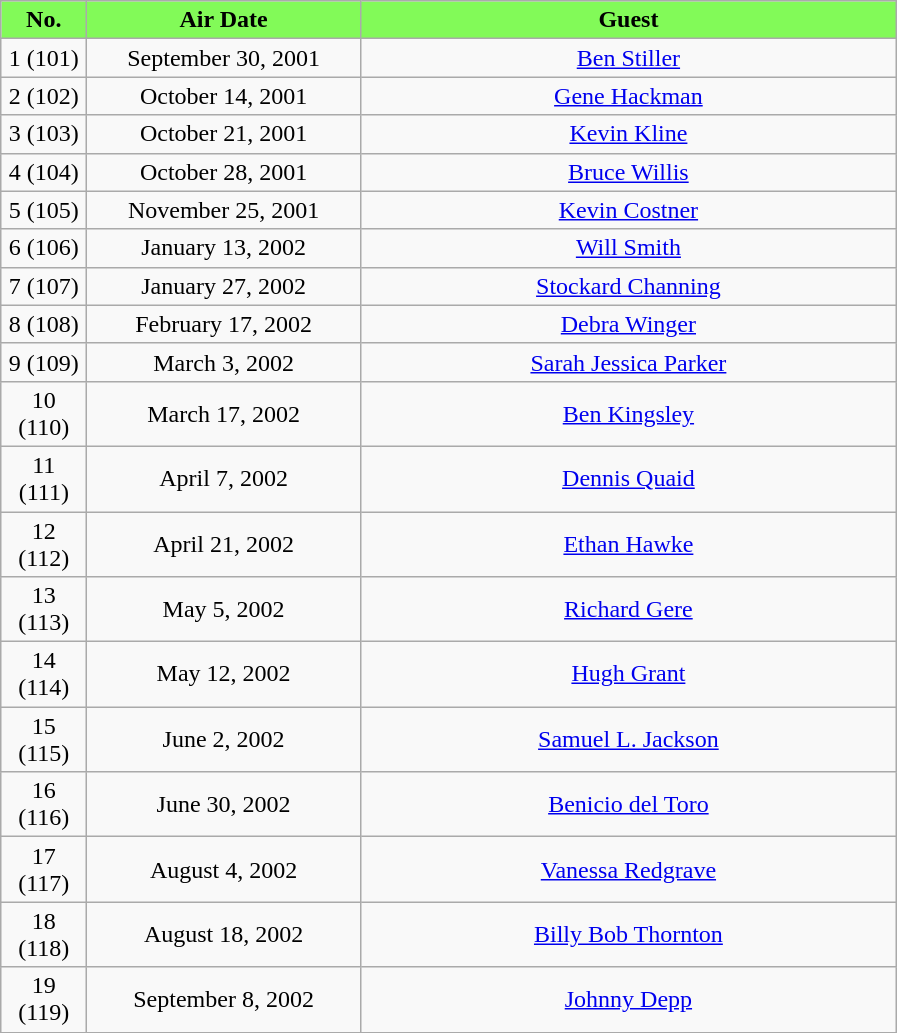<table class="wikitable" style="text-align:center;">
<tr>
<th width="50" style="background:#82FA58">No.</th>
<th width="175" style="background:#82FA58">Air Date</th>
<th width="350" style="background:#82FA58">Guest</th>
</tr>
<tr>
<td>1 (101)</td>
<td>September 30, 2001</td>
<td><a href='#'>Ben Stiller</a></td>
</tr>
<tr>
<td>2 (102)</td>
<td>October 14, 2001</td>
<td><a href='#'>Gene Hackman</a></td>
</tr>
<tr>
<td>3 (103)</td>
<td>October 21, 2001</td>
<td><a href='#'>Kevin Kline</a></td>
</tr>
<tr>
<td>4 (104)</td>
<td>October 28, 2001</td>
<td><a href='#'>Bruce Willis</a></td>
</tr>
<tr>
<td>5 (105)</td>
<td>November 25, 2001</td>
<td><a href='#'>Kevin Costner</a></td>
</tr>
<tr>
<td>6 (106)</td>
<td>January 13, 2002</td>
<td><a href='#'>Will Smith</a></td>
</tr>
<tr>
<td>7 (107)</td>
<td>January 27, 2002</td>
<td><a href='#'>Stockard Channing</a></td>
</tr>
<tr>
<td>8 (108)</td>
<td>February 17, 2002</td>
<td><a href='#'>Debra Winger</a></td>
</tr>
<tr>
<td>9 (109)</td>
<td>March 3, 2002</td>
<td><a href='#'>Sarah Jessica Parker</a></td>
</tr>
<tr>
<td>10 (110)</td>
<td>March 17, 2002</td>
<td><a href='#'>Ben Kingsley</a></td>
</tr>
<tr>
<td>11 (111)</td>
<td>April 7, 2002</td>
<td><a href='#'>Dennis Quaid</a></td>
</tr>
<tr>
<td>12 (112)</td>
<td>April 21, 2002</td>
<td><a href='#'>Ethan Hawke</a></td>
</tr>
<tr>
<td>13 (113)</td>
<td>May 5, 2002</td>
<td><a href='#'>Richard Gere</a></td>
</tr>
<tr>
<td>14 (114)</td>
<td>May 12, 2002</td>
<td><a href='#'>Hugh Grant</a></td>
</tr>
<tr>
<td>15 (115)</td>
<td>June 2, 2002</td>
<td><a href='#'>Samuel L. Jackson</a></td>
</tr>
<tr>
<td>16 (116)</td>
<td>June 30, 2002</td>
<td><a href='#'>Benicio del Toro</a></td>
</tr>
<tr>
<td>17 (117)</td>
<td>August 4, 2002</td>
<td><a href='#'>Vanessa Redgrave</a></td>
</tr>
<tr>
<td>18 (118)</td>
<td>August 18, 2002</td>
<td><a href='#'>Billy Bob Thornton</a></td>
</tr>
<tr>
<td>19 (119)</td>
<td>September 8, 2002</td>
<td><a href='#'>Johnny Depp</a></td>
</tr>
<tr>
</tr>
</table>
